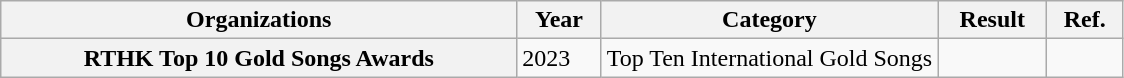<table class="wikitable plainrowheaders sortable" style="margin-right: 0;">
<tr>
<th scope="col">Organizations</th>
<th scope="col">Year</th>
<th scope="col" width=30%>Category</th>
<th>Result</th>
<th scope="col">Ref.</th>
</tr>
<tr>
<th scope="row">RTHK Top 10 Gold Songs Awards</th>
<td>2023</td>
<td>Top Ten International Gold Songs</td>
<td></td>
<td></td>
</tr>
</table>
